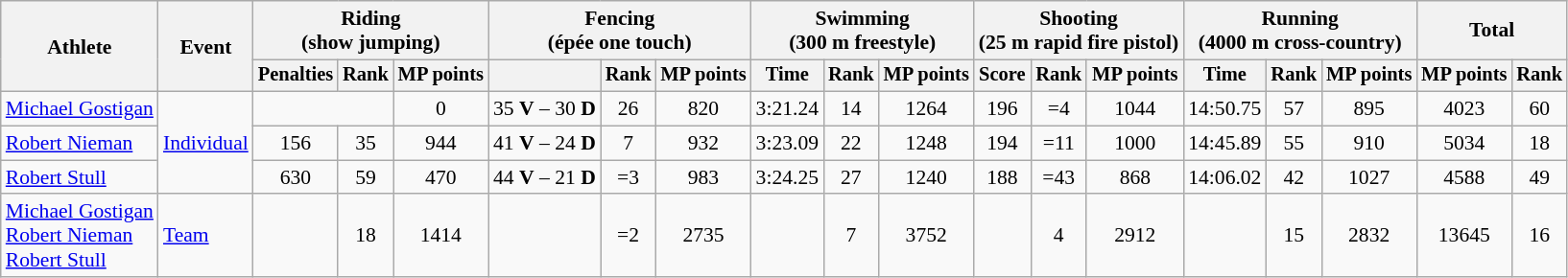<table class=wikitable style=font-size:90%;text-align:center>
<tr>
<th rowspan=2>Athlete</th>
<th rowspan=2>Event</th>
<th colspan=3>Riding<br>(show jumping)</th>
<th colspan=3>Fencing<br>(épée one touch)</th>
<th colspan=3>Swimming<br>(300 m freestyle)</th>
<th colspan=3>Shooting<br>(25 m rapid fire pistol)</th>
<th colspan=3>Running<br>(4000 m cross-country)</th>
<th colspan=2>Total</th>
</tr>
<tr style=font-size:95%>
<th>Penalties</th>
<th>Rank</th>
<th>MP points</th>
<th></th>
<th>Rank</th>
<th>MP points</th>
<th>Time</th>
<th>Rank</th>
<th>MP points</th>
<th>Score</th>
<th>Rank</th>
<th>MP points</th>
<th>Time</th>
<th>Rank</th>
<th>MP points</th>
<th>MP points</th>
<th>Rank</th>
</tr>
<tr>
<td align=left><a href='#'>Michael Gostigan</a></td>
<td align=left rowspan=3><a href='#'>Individual</a></td>
<td colspan=2></td>
<td>0</td>
<td>35 <strong>V</strong> – 30 <strong>D</strong></td>
<td>26</td>
<td>820</td>
<td>3:21.24</td>
<td>14</td>
<td>1264</td>
<td>196</td>
<td>=4</td>
<td>1044</td>
<td>14:50.75</td>
<td>57</td>
<td>895</td>
<td>4023</td>
<td>60</td>
</tr>
<tr>
<td align=left><a href='#'>Robert Nieman</a></td>
<td>156</td>
<td>35</td>
<td>944</td>
<td>41 <strong>V</strong> – 24 <strong>D</strong></td>
<td>7</td>
<td>932</td>
<td>3:23.09</td>
<td>22</td>
<td>1248</td>
<td>194</td>
<td>=11</td>
<td>1000</td>
<td>14:45.89</td>
<td>55</td>
<td>910</td>
<td>5034</td>
<td>18</td>
</tr>
<tr>
<td align=left><a href='#'>Robert Stull</a></td>
<td>630</td>
<td>59</td>
<td>470</td>
<td>44 <strong>V</strong> – 21 <strong>D</strong></td>
<td>=3</td>
<td>983</td>
<td>3:24.25</td>
<td>27</td>
<td>1240</td>
<td>188</td>
<td>=43</td>
<td>868</td>
<td>14:06.02</td>
<td>42</td>
<td>1027</td>
<td>4588</td>
<td>49</td>
</tr>
<tr>
<td align=left><a href='#'>Michael Gostigan</a><br><a href='#'>Robert Nieman</a><br><a href='#'>Robert Stull</a></td>
<td align=left><a href='#'>Team</a></td>
<td></td>
<td>18</td>
<td>1414</td>
<td></td>
<td>=2</td>
<td>2735</td>
<td></td>
<td>7</td>
<td>3752</td>
<td></td>
<td>4</td>
<td>2912</td>
<td></td>
<td>15</td>
<td>2832</td>
<td>13645</td>
<td>16</td>
</tr>
</table>
